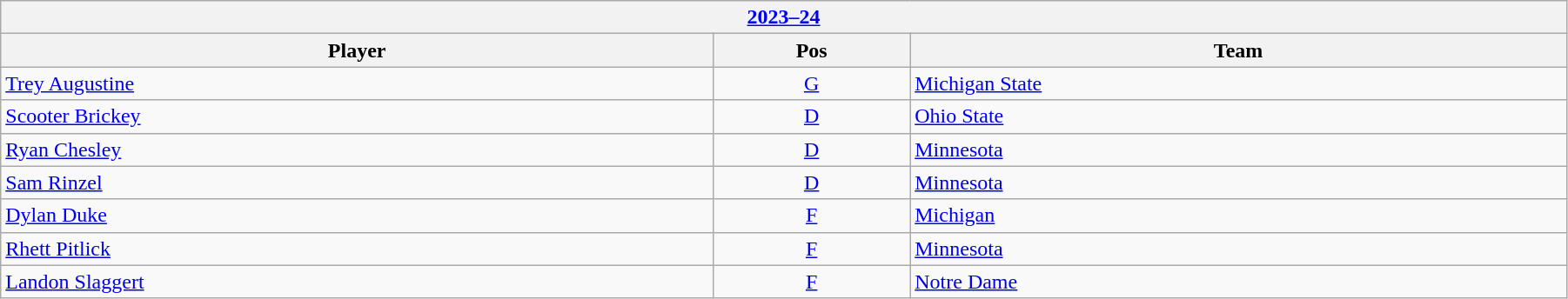<table class="wikitable" width=95%>
<tr>
<th colspan=3><a href='#'>2023–24</a></th>
</tr>
<tr>
<th>Player</th>
<th>Pos</th>
<th>Team</th>
</tr>
<tr>
<td><a href='#'>Trey Augustine</a></td>
<td style="text-align:center;"><a href='#'>G</a></td>
<td><a href='#'>Michigan State</a></td>
</tr>
<tr>
<td><a href='#'>Scooter Brickey</a></td>
<td style="text-align:center;"><a href='#'>D</a></td>
<td><a href='#'>Ohio State</a></td>
</tr>
<tr>
<td><a href='#'>Ryan Chesley</a></td>
<td style="text-align:center;"><a href='#'>D</a></td>
<td><a href='#'>Minnesota</a></td>
</tr>
<tr>
<td><a href='#'>Sam Rinzel</a></td>
<td style="text-align:center;"><a href='#'>D</a></td>
<td><a href='#'>Minnesota</a></td>
</tr>
<tr>
<td><a href='#'>Dylan Duke</a></td>
<td style="text-align:center;"><a href='#'>F</a></td>
<td><a href='#'>Michigan</a></td>
</tr>
<tr>
<td><a href='#'>Rhett Pitlick</a></td>
<td style="text-align:center;"><a href='#'>F</a></td>
<td><a href='#'>Minnesota</a></td>
</tr>
<tr>
<td><a href='#'>Landon Slaggert</a></td>
<td style="text-align:center;"><a href='#'>F</a></td>
<td><a href='#'>Notre Dame</a></td>
</tr>
</table>
